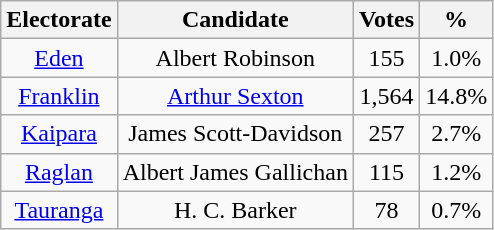<table class="wikitable sortable" style="text-align:center;">
<tr>
<th>Electorate</th>
<th>Candidate</th>
<th>Votes</th>
<th>%</th>
</tr>
<tr>
<td><a href='#'>Eden</a></td>
<td>Albert Robinson</td>
<td>155</td>
<td>1.0%</td>
</tr>
<tr>
<td><a href='#'>Franklin</a></td>
<td><a href='#'>Arthur Sexton</a></td>
<td>1,564</td>
<td>14.8%</td>
</tr>
<tr>
<td><a href='#'>Kaipara</a></td>
<td>James Scott-Davidson</td>
<td>257</td>
<td>2.7%</td>
</tr>
<tr>
<td><a href='#'>Raglan</a></td>
<td>Albert James Gallichan</td>
<td>115</td>
<td>1.2%</td>
</tr>
<tr>
<td><a href='#'>Tauranga</a></td>
<td>H. C. Barker</td>
<td>78</td>
<td>0.7%</td>
</tr>
</table>
